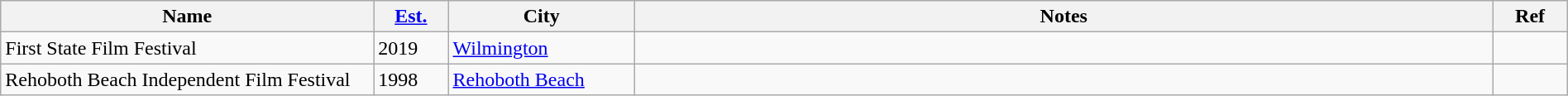<table class="wikitable sortable" width=100%>
<tr>
<th style="width:20%;">Name</th>
<th style="width:4%;"><a href='#'>Est.</a></th>
<th style="width:10%;">City</th>
<th style="width:46%;">Notes</th>
<th style="width:4%;">Ref</th>
</tr>
<tr>
<td>First State Film Festival</td>
<td>2019</td>
<td><a href='#'>Wilmington</a></td>
<td></td>
<td></td>
</tr>
<tr>
<td>Rehoboth Beach Independent Film Festival</td>
<td>1998</td>
<td><a href='#'>Rehoboth Beach</a></td>
<td></td>
<td></td>
</tr>
</table>
